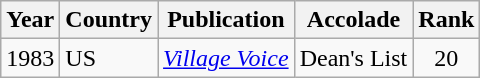<table class="wikitable">
<tr>
<th>Year</th>
<th>Country</th>
<th>Publication</th>
<th>Accolade</th>
<th>Rank</th>
</tr>
<tr>
<td>1983</td>
<td>US</td>
<td align="center"><em><a href='#'>Village Voice</a></em></td>
<td>Dean's List</td>
<td align="center">20</td>
</tr>
</table>
